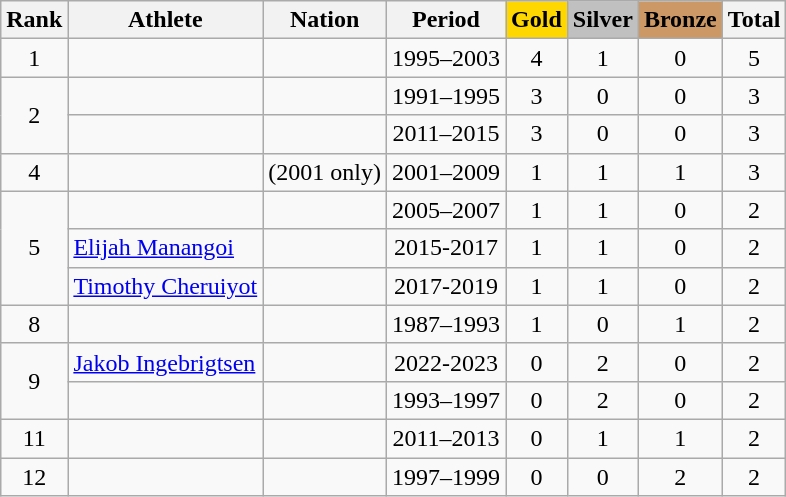<table class="wikitable sortable" style="text-align:center">
<tr>
<th>Rank</th>
<th>Athlete</th>
<th>Nation</th>
<th>Period</th>
<th style="background-color:gold">Gold</th>
<th style="background-color:silver">Silver</th>
<th style="background-color:#cc9966">Bronze</th>
<th>Total</th>
</tr>
<tr>
<td>1</td>
<td align=left></td>
<td align=left></td>
<td>1995–2003</td>
<td>4</td>
<td>1</td>
<td>0</td>
<td>5</td>
</tr>
<tr>
<td rowspan="2">2</td>
<td align="left"></td>
<td align=left></td>
<td>1991–1995</td>
<td>3</td>
<td>0</td>
<td>0</td>
<td>3</td>
</tr>
<tr>
<td align="left"></td>
<td align=left></td>
<td>2011–2015</td>
<td>3</td>
<td>0</td>
<td>0</td>
<td>3</td>
</tr>
<tr>
<td>4</td>
<td align=left></td>
<td align=left> (2001 only)<br></td>
<td>2001–2009</td>
<td>1</td>
<td>1</td>
<td>1</td>
<td>3</td>
</tr>
<tr>
<td rowspan="3">5</td>
<td align="left"></td>
<td align=left></td>
<td>2005–2007</td>
<td>1</td>
<td>1</td>
<td>0</td>
<td>2</td>
</tr>
<tr>
<td align="left"><a href='#'>Elijah Manangoi</a></td>
<td align="left"></td>
<td>2015-2017</td>
<td>1</td>
<td>1</td>
<td>0</td>
<td>2</td>
</tr>
<tr>
<td align="left"><a href='#'>Timothy Cheruiyot</a></td>
<td align="left"></td>
<td>2017-2019</td>
<td>1</td>
<td>1</td>
<td>0</td>
<td>2</td>
</tr>
<tr>
<td>8</td>
<td align="left"></td>
<td align="left"></td>
<td>1987–1993</td>
<td>1</td>
<td>0</td>
<td>1</td>
<td>2</td>
</tr>
<tr>
<td rowspan="2">9</td>
<td align="left"><a href='#'>Jakob Ingebrigtsen</a></td>
<td align="left"></td>
<td>2022-2023</td>
<td>0</td>
<td>2</td>
<td>0</td>
<td>2</td>
</tr>
<tr>
<td align="left"></td>
<td align="left"></td>
<td>1993–1997</td>
<td>0</td>
<td>2</td>
<td>0</td>
<td>2</td>
</tr>
<tr>
<td>11</td>
<td align="left"></td>
<td align="left"></td>
<td>2011–2013</td>
<td>0</td>
<td>1</td>
<td>1</td>
<td>2</td>
</tr>
<tr>
<td>12</td>
<td align="left"></td>
<td align="left"></td>
<td>1997–1999</td>
<td>0</td>
<td>0</td>
<td>2</td>
<td>2</td>
</tr>
</table>
